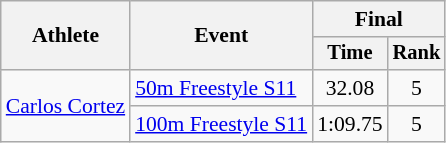<table class=wikitable style="font-size:90%">
<tr>
<th rowspan="2">Athlete</th>
<th rowspan="2">Event</th>
<th colspan="2">Final</th>
</tr>
<tr style="font-size:95%">
<th>Time</th>
<th>Rank</th>
</tr>
<tr align=center>
<td align=left rowspan="2"><a href='#'>Carlos Cortez</a></td>
<td align=left><a href='#'>50m Freestyle S11</a></td>
<td>32.08</td>
<td>5</td>
</tr>
<tr align=center>
<td align=left><a href='#'>100m Freestyle S11</a></td>
<td>1:09.75</td>
<td>5</td>
</tr>
</table>
